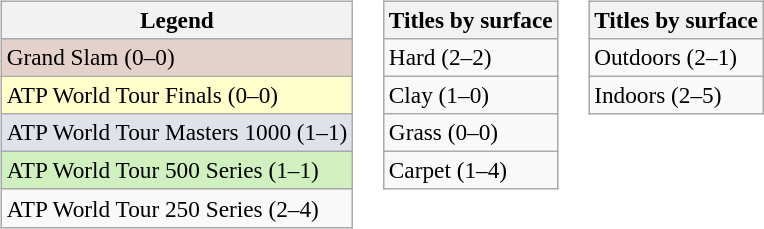<table>
<tr>
<td valign=top><br><table class=wikitable style=font-size:97%>
<tr>
<th>Legend</th>
</tr>
<tr style="background:#e5d1cb;">
<td>Grand Slam (0–0)</td>
</tr>
<tr style="background:#ffc;">
<td>ATP World Tour Finals (0–0)</td>
</tr>
<tr style="background:#dfe2e9;">
<td>ATP World Tour Masters 1000 (1–1)</td>
</tr>
<tr style="background:#d0f0c0;">
<td>ATP World Tour 500 Series (1–1)</td>
</tr>
<tr>
<td>ATP World Tour 250 Series (2–4)</td>
</tr>
</table>
</td>
<td valign=top><br><table class=wikitable style=font-size:97%>
<tr>
<th>Titles by surface</th>
</tr>
<tr>
<td>Hard (2–2)</td>
</tr>
<tr>
<td>Clay (1–0)</td>
</tr>
<tr>
<td>Grass (0–0)</td>
</tr>
<tr>
<td>Carpet (1–4)</td>
</tr>
</table>
</td>
<td valign=top><br><table class=wikitable style=font-size:97%>
<tr>
<th>Titles by surface</th>
</tr>
<tr>
<td>Outdoors (2–1)</td>
</tr>
<tr>
<td>Indoors (2–5)</td>
</tr>
</table>
</td>
</tr>
</table>
